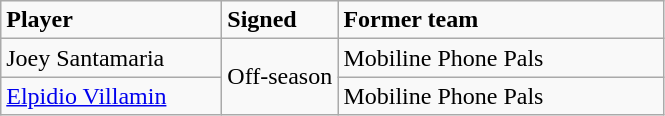<table class="wikitable sortable sortable">
<tr>
<td style="width:140px"><strong>Player</strong></td>
<td style="width:70px"><strong>Signed</strong></td>
<td style="width:210px"><strong>Former team</strong></td>
</tr>
<tr>
<td>Joey Santamaria</td>
<td rowspan="2">Off-season</td>
<td>Mobiline Phone Pals</td>
</tr>
<tr>
<td><a href='#'>Elpidio Villamin</a></td>
<td>Mobiline Phone Pals</td>
</tr>
</table>
